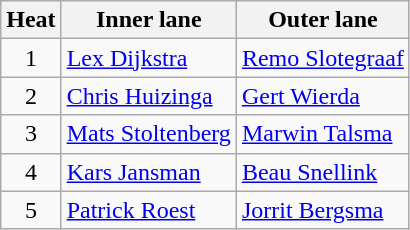<table class="wikitable">
<tr>
<th>Heat</th>
<th>Inner lane</th>
<th>Outer lane</th>
</tr>
<tr>
<td align="center">1</td>
<td><a href='#'>Lex Dijkstra</a></td>
<td><a href='#'>Remo Slotegraaf</a></td>
</tr>
<tr>
<td align="center">2</td>
<td><a href='#'>Chris Huizinga</a></td>
<td><a href='#'>Gert Wierda</a></td>
</tr>
<tr>
<td align="center">3</td>
<td><a href='#'>Mats Stoltenberg</a></td>
<td><a href='#'>Marwin Talsma</a></td>
</tr>
<tr>
<td align="center">4</td>
<td><a href='#'>Kars Jansman</a></td>
<td><a href='#'>Beau Snellink</a></td>
</tr>
<tr>
<td align="center">5</td>
<td><a href='#'>Patrick Roest</a></td>
<td><a href='#'>Jorrit Bergsma</a></td>
</tr>
</table>
